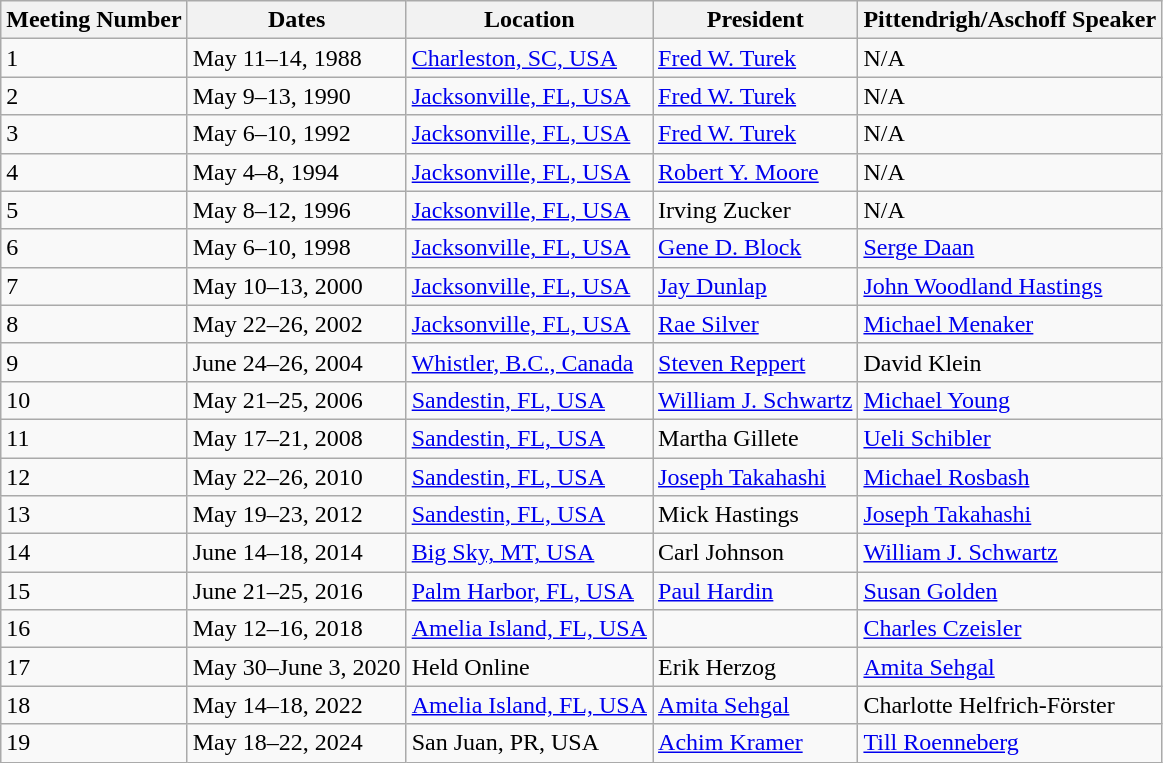<table class="wikitable sortable" border="1">
<tr>
<th>Meeting Number</th>
<th>Dates</th>
<th>Location</th>
<th>President</th>
<th>Pittendrigh/Aschoff Speaker</th>
</tr>
<tr>
<td>1</td>
<td>May 11–14, 1988</td>
<td><a href='#'>Charleston, SC, USA</a></td>
<td><a href='#'>Fred W. Turek</a></td>
<td>N/A</td>
</tr>
<tr>
<td>2</td>
<td>May 9–13, 1990</td>
<td><a href='#'>Jacksonville, FL, USA</a></td>
<td><a href='#'>Fred W. Turek</a></td>
<td>N/A</td>
</tr>
<tr>
<td>3</td>
<td>May 6–10, 1992</td>
<td><a href='#'>Jacksonville, FL, USA</a></td>
<td><a href='#'>Fred W. Turek</a></td>
<td>N/A</td>
</tr>
<tr>
<td>4</td>
<td>May 4–8, 1994</td>
<td><a href='#'>Jacksonville, FL, USA</a></td>
<td><a href='#'>Robert Y. Moore</a></td>
<td>N/A</td>
</tr>
<tr>
<td>5</td>
<td>May 8–12, 1996</td>
<td><a href='#'>Jacksonville, FL, USA</a></td>
<td>Irving Zucker</td>
<td>N/A</td>
</tr>
<tr>
<td>6</td>
<td>May 6–10, 1998</td>
<td><a href='#'>Jacksonville, FL, USA</a></td>
<td><a href='#'>Gene D. Block</a></td>
<td><a href='#'>Serge Daan</a></td>
</tr>
<tr>
<td>7</td>
<td>May 10–13, 2000</td>
<td><a href='#'>Jacksonville, FL, USA</a></td>
<td><a href='#'>Jay Dunlap</a></td>
<td><a href='#'>John Woodland Hastings</a></td>
</tr>
<tr>
<td>8</td>
<td>May 22–26, 2002</td>
<td><a href='#'>Jacksonville, FL, USA</a></td>
<td><a href='#'>Rae Silver</a></td>
<td><a href='#'>Michael Menaker</a></td>
</tr>
<tr>
<td>9</td>
<td>June 24–26, 2004</td>
<td><a href='#'>Whistler, B.C., Canada</a></td>
<td><a href='#'>Steven Reppert</a></td>
<td>David Klein</td>
</tr>
<tr>
<td>10</td>
<td>May 21–25, 2006</td>
<td><a href='#'>Sandestin, FL, USA</a></td>
<td><a href='#'>William J. Schwartz</a></td>
<td><a href='#'>Michael Young</a></td>
</tr>
<tr>
<td>11</td>
<td>May 17–21, 2008</td>
<td><a href='#'>Sandestin, FL, USA</a></td>
<td>Martha Gillete</td>
<td><a href='#'>Ueli Schibler</a></td>
</tr>
<tr>
<td>12</td>
<td>May 22–26, 2010</td>
<td><a href='#'>Sandestin, FL, USA</a></td>
<td><a href='#'>Joseph Takahashi</a></td>
<td><a href='#'>Michael Rosbash</a></td>
</tr>
<tr>
<td>13</td>
<td>May 19–23, 2012</td>
<td><a href='#'>Sandestin, FL, USA</a></td>
<td>Mick Hastings</td>
<td><a href='#'>Joseph Takahashi</a></td>
</tr>
<tr>
<td>14</td>
<td>June 14–18, 2014</td>
<td><a href='#'>Big Sky, MT, USA</a></td>
<td>Carl Johnson</td>
<td><a href='#'>William J. Schwartz</a></td>
</tr>
<tr>
<td>15</td>
<td>June 21–25, 2016</td>
<td><a href='#'>Palm Harbor, FL, USA</a></td>
<td><a href='#'>Paul Hardin</a></td>
<td><a href='#'>Susan Golden</a></td>
</tr>
<tr>
<td>16</td>
<td>May 12–16, 2018</td>
<td><a href='#'>Amelia Island, FL, USA</a></td>
<td></td>
<td><a href='#'>Charles Czeisler</a></td>
</tr>
<tr>
<td>17</td>
<td>May 30–June 3, 2020</td>
<td>Held Online</td>
<td>Erik Herzog</td>
<td><a href='#'>Amita Sehgal</a></td>
</tr>
<tr>
<td>18</td>
<td>May 14–18, 2022</td>
<td><a href='#'>Amelia Island, FL, USA</a></td>
<td><a href='#'>Amita Sehgal</a></td>
<td>Charlotte Helfrich-Förster</td>
</tr>
<tr>
<td>19</td>
<td>May 18–22, 2024</td>
<td>San Juan, PR, USA</td>
<td><a href='#'>Achim Kramer</a></td>
<td><a href='#'>Till Roenneberg</a></td>
</tr>
</table>
